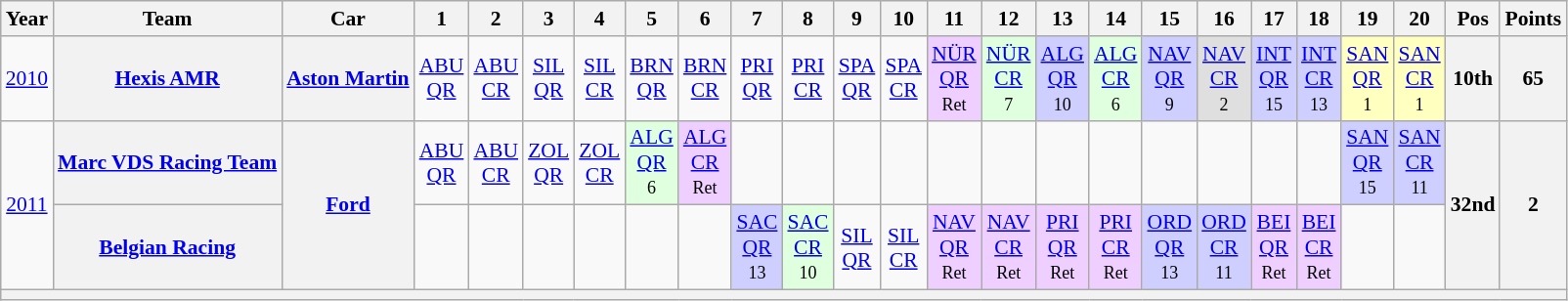<table class="wikitable" border="1" style="text-align:center; font-size:90%;">
<tr>
<th>Year</th>
<th>Team</th>
<th>Car</th>
<th>1</th>
<th>2</th>
<th>3</th>
<th>4</th>
<th>5</th>
<th>6</th>
<th>7</th>
<th>8</th>
<th>9</th>
<th>10</th>
<th>11</th>
<th>12</th>
<th>13</th>
<th>14</th>
<th>15</th>
<th>16</th>
<th>17</th>
<th>18</th>
<th>19</th>
<th>20</th>
<th>Pos</th>
<th>Points</th>
</tr>
<tr>
<td><a href='#'>2010</a></td>
<th><a href='#'>Hexis AMR</a></th>
<th><a href='#'>Aston Martin</a></th>
<td><a href='#'>ABU<br>QR</a></td>
<td><a href='#'>ABU<br>CR</a></td>
<td><a href='#'>SIL<br>QR</a></td>
<td><a href='#'>SIL<br>CR</a></td>
<td><a href='#'>BRN<br>QR</a></td>
<td><a href='#'>BRN<br>CR</a></td>
<td><a href='#'>PRI<br>QR</a></td>
<td><a href='#'>PRI<br>CR</a></td>
<td><a href='#'>SPA<br>QR</a></td>
<td><a href='#'>SPA<br>CR</a></td>
<td style="background:#EFCFFF;"><a href='#'>NÜR<br>QR</a><br><small>Ret<br></small></td>
<td style="background:#DFFFDF;"><a href='#'>NÜR<br>CR</a><br><small>7<br></small></td>
<td style="background:#CFCFFF;"><a href='#'>ALG<br>QR</a><br><small>10<br></small></td>
<td style="background:#DFFFDF;"><a href='#'>ALG<br>CR</a><br><small>6<br></small></td>
<td style="background:#CFCFFF;"><a href='#'>NAV<br>QR</a><br><small>9<br></small></td>
<td style="background:#DFDFDF;"><a href='#'>NAV<br>CR</a><br><small>2<br></small></td>
<td style="background:#CFCFFF;"><a href='#'>INT<br>QR</a><br><small>15<br></small></td>
<td style="background:#CFCFFF;"><a href='#'>INT<br>CR</a><br><small>13<br></small></td>
<td style="background:#FFFFBF;"><a href='#'>SAN<br>QR</a><br><small>1<br></small></td>
<td style="background:#FFFFBF;"><a href='#'>SAN<br>CR</a><br><small>1<br></small></td>
<th>10th</th>
<th>65</th>
</tr>
<tr>
<td rowspan=2><a href='#'>2011</a></td>
<th><a href='#'>Marc VDS Racing Team</a></th>
<th rowspan=2><a href='#'>Ford</a></th>
<td><a href='#'>ABU<br>QR</a></td>
<td><a href='#'>ABU<br>CR</a></td>
<td><a href='#'>ZOL<br>QR</a></td>
<td><a href='#'>ZOL<br>CR</a></td>
<td style="background:#DFFFDF;"><a href='#'>ALG<br>QR</a><br><small>6<br></small></td>
<td style="background:#EFCFFF;"><a href='#'>ALG<br>CR</a><br><small>Ret<br></small></td>
<td></td>
<td></td>
<td></td>
<td></td>
<td></td>
<td></td>
<td></td>
<td></td>
<td></td>
<td></td>
<td></td>
<td></td>
<td style="background:#CFCFFF;"><a href='#'>SAN<br>QR</a><br><small>15<br></small></td>
<td style="background:#CFCFFF;"><a href='#'>SAN<br>CR</a><br><small>11<br></small></td>
<th rowspan=2>32nd</th>
<th rowspan=2>2</th>
</tr>
<tr>
<th><a href='#'>Belgian Racing</a></th>
<td></td>
<td></td>
<td></td>
<td></td>
<td></td>
<td></td>
<td style="background:#CFCFFF;"><a href='#'>SAC<br>QR</a><br><small>13<br></small></td>
<td style="background:#DFFFDF;"><a href='#'>SAC<br>CR</a><br><small>10<br></small></td>
<td><a href='#'>SIL<br>QR</a></td>
<td><a href='#'>SIL<br>CR</a></td>
<td style="background:#EFCFFF;"><a href='#'>NAV<br>QR</a><br><small>Ret<br></small></td>
<td style="background:#EFCFFF;"><a href='#'>NAV<br>CR</a><br><small>Ret<br></small></td>
<td style="background:#EFCFFF;"><a href='#'>PRI<br>QR</a><br><small>Ret<br></small></td>
<td style="background:#EFCFFF;"><a href='#'>PRI<br>CR</a><br><small>Ret<br></small></td>
<td style="background:#CFCFFF;"><a href='#'>ORD<br>QR</a><br><small>13<br></small></td>
<td style="background:#CFCFFF;"><a href='#'>ORD<br>CR</a><br><small>11<br></small></td>
<td style="background:#EFCFFF;"><a href='#'>BEI<br>QR</a><br><small>Ret<br></small></td>
<td style="background:#EFCFFF;"><a href='#'>BEI<br>CR</a><br><small>Ret<br></small></td>
<td></td>
<td></td>
</tr>
<tr>
<th colspan="25"></th>
</tr>
</table>
